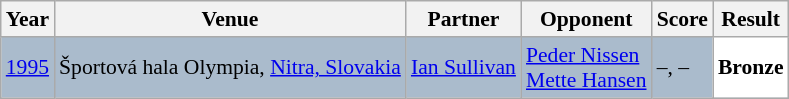<table class="sortable wikitable" style="font-size: 90%;">
<tr>
<th>Year</th>
<th>Venue</th>
<th>Partner</th>
<th>Opponent</th>
<th>Score</th>
<th>Result</th>
</tr>
<tr style="background:#AABBCC">
<td align="center"><a href='#'>1995</a></td>
<td align="left">Športová hala Olympia, <a href='#'>Nitra, Slovakia</a></td>
<td align="left"> <a href='#'>Ian Sullivan</a></td>
<td align="left"> <a href='#'>Peder Nissen</a><br> <a href='#'>Mette Hansen</a></td>
<td align="left">–, –</td>
<td style="text-align:left; background:white"> <strong>Bronze</strong></td>
</tr>
</table>
